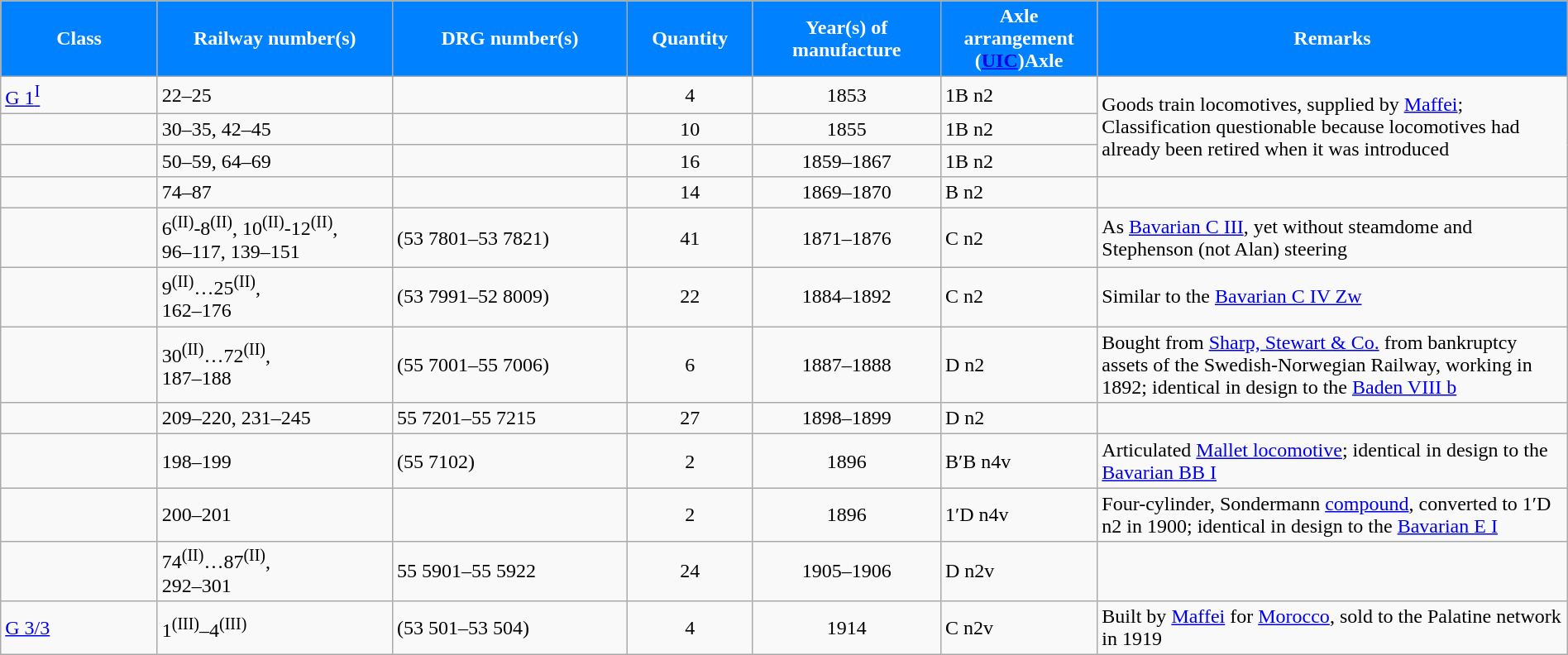<table class="wikitable"  width="100%">
<tr>
<th style="color:#ffffff; background:#0081ff" width="10%">Class</th>
<th style="color:#ffffff; background:#0081ff" width="15%">Railway number(s)</th>
<th style="color:#ffffff; background:#0081ff" width="15%">DRG number(s)</th>
<th style="color:#ffffff; background:#0081ff" width="8%">Quantity</th>
<th style="color:#ffffff; background:#0081ff" width="12%">Year(s) of manufacture</th>
<th style="color:#ffffff; background:#0081ff" width="10%">Axle arrangement (<a href='#'>UIC</a>)Axle</th>
<th style="color:#ffffff; background:#0081ff" width="30%">Remarks</th>
</tr>
<tr>
<td><a href='#'>G 1<sup>I</sup></a></td>
<td>22–25</td>
<td></td>
<td align="center">4</td>
<td align="center">1853</td>
<td>1B n2</td>
<td rowspan="3">Goods train locomotives, supplied by <a href='#'>Maffei</a>; <br>Classification questionable because locomotives had already been retired when it was introduced</td>
</tr>
<tr>
<td></td>
<td>30–35, 42–45</td>
<td></td>
<td align="center">10</td>
<td align="center">1855</td>
<td>1B n2</td>
</tr>
<tr>
<td></td>
<td>50–59, 64–69</td>
<td></td>
<td align="center">16</td>
<td align="center">1859–1867</td>
<td>1B n2</td>
</tr>
<tr>
<td></td>
<td>74–87</td>
<td></td>
<td align="center">14</td>
<td align="center">1869–1870</td>
<td>B n2</td>
<td></td>
</tr>
<tr>
<td></td>
<td>6<sup>(II)</sup>-8<sup>(II)</sup>, 10<sup>(II)</sup>-12<sup>(II)</sup>, <br>96–117, 139–151</td>
<td>(53 7801–53 7821)</td>
<td align="center">41</td>
<td align="center">1871–1876</td>
<td>C n2</td>
<td>As <a href='#'>Bavarian C III</a>, yet without steamdome and Stephenson (not Alan) steering</td>
</tr>
<tr>
<td></td>
<td>9<sup>(II)</sup>…25<sup>(II)</sup>, <br>162–176</td>
<td>(53 7991–52 8009)</td>
<td align="center">22</td>
<td align="center">1884–1892</td>
<td>C n2</td>
<td>Similar to the <a href='#'>Bavarian C IV Zw</a></td>
</tr>
<tr>
<td></td>
<td>30<sup>(II)</sup>…72<sup>(II)</sup>, <br>187–188</td>
<td>(55 7001–55 7006)</td>
<td align="center">6</td>
<td align="center">1887–1888</td>
<td>D n2</td>
<td>Bought from <a href='#'>Sharp, Stewart & Co.</a> from bankruptcy assets of the Swedish-Norwegian Railway, working in 1892; identical in design to the <a href='#'>Baden VIII b</a></td>
</tr>
<tr>
<td></td>
<td>209–220, 231–245</td>
<td>55 7201–55 7215</td>
<td align="center">27</td>
<td align="center">1898–1899</td>
<td>D n2</td>
<td></td>
</tr>
<tr>
<td></td>
<td>198–199</td>
<td>(55 7102)</td>
<td align="center">2</td>
<td align="center">1896</td>
<td>B′B n4v</td>
<td>Articulated <a href='#'>Mallet locomotive</a>; identical in design to the <a href='#'>Bavarian BB I</a></td>
</tr>
<tr>
<td></td>
<td>200–201</td>
<td></td>
<td align="center">2</td>
<td align="center">1896</td>
<td>1′D n4v</td>
<td>Four-cylinder, Sondermann <a href='#'>compound</a>, converted to 1′D n2 in 1900; identical in design to the <a href='#'>Bavarian E I</a></td>
</tr>
<tr>
<td></td>
<td>74<sup>(II)</sup>…87<sup>(II)</sup>, <br>292–301</td>
<td>55 5901–55 5922</td>
<td align="center">24</td>
<td align="center">1905–1906</td>
<td>D n2v</td>
<td></td>
</tr>
<tr>
<td><a href='#'>G 3/3</a></td>
<td>1<sup>(III)</sup>–4<sup>(III)</sup></td>
<td>(53 501–53 504)</td>
<td align="center">4</td>
<td align="center">1914</td>
<td>C n2v</td>
<td>Built by <a href='#'>Maffei</a> for <a href='#'>Morocco</a>, sold to the Palatine network in 1919</td>
</tr>
</table>
